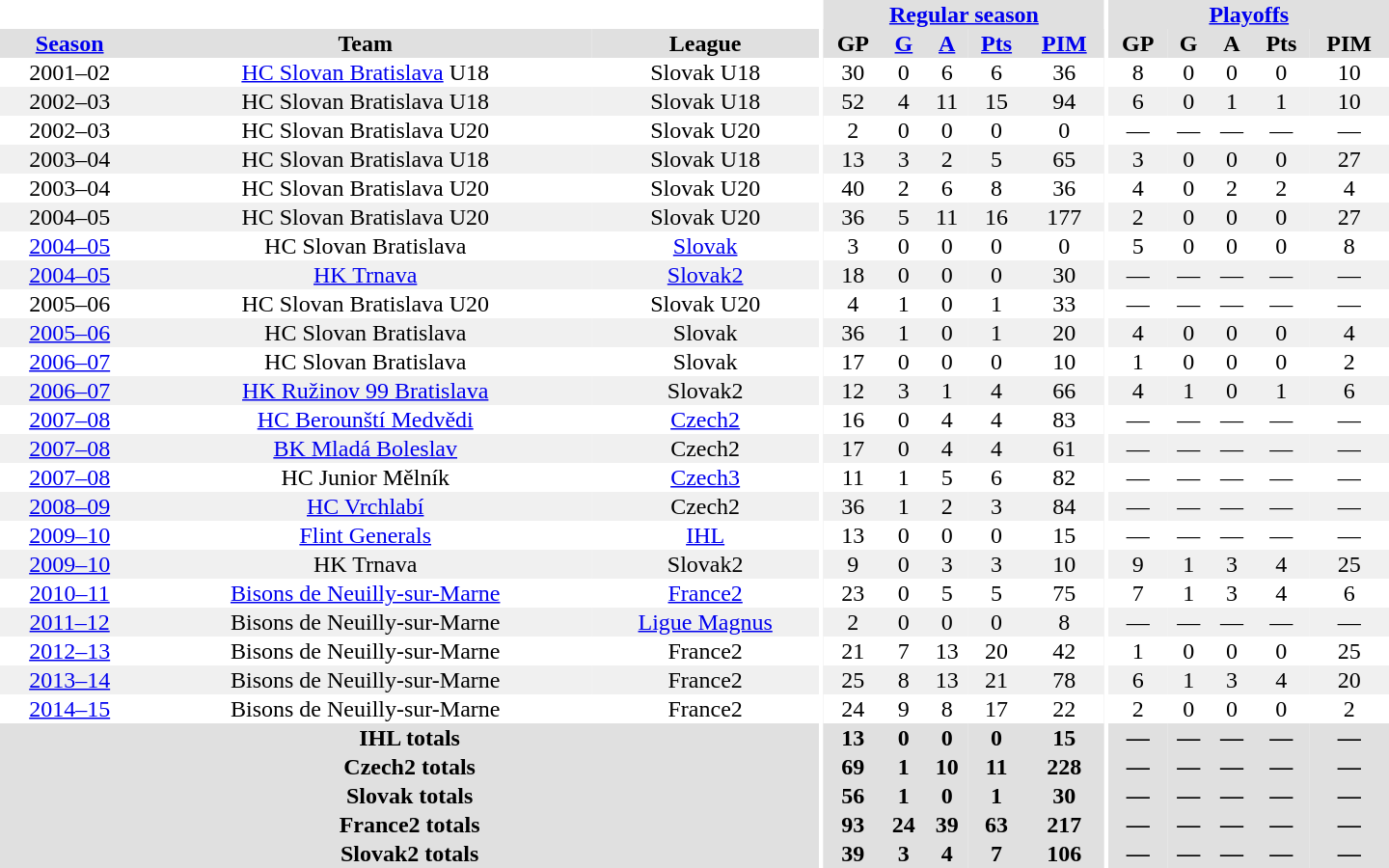<table border="0" cellpadding="1" cellspacing="0" style="text-align:center; width:60em">
<tr bgcolor="#e0e0e0">
<th colspan="3" bgcolor="#ffffff"></th>
<th rowspan="99" bgcolor="#ffffff"></th>
<th colspan="5"><a href='#'>Regular season</a></th>
<th rowspan="99" bgcolor="#ffffff"></th>
<th colspan="5"><a href='#'>Playoffs</a></th>
</tr>
<tr bgcolor="#e0e0e0">
<th><a href='#'>Season</a></th>
<th>Team</th>
<th>League</th>
<th>GP</th>
<th><a href='#'>G</a></th>
<th><a href='#'>A</a></th>
<th><a href='#'>Pts</a></th>
<th><a href='#'>PIM</a></th>
<th>GP</th>
<th>G</th>
<th>A</th>
<th>Pts</th>
<th>PIM</th>
</tr>
<tr>
<td>2001–02</td>
<td><a href='#'>HC Slovan Bratislava</a> U18</td>
<td>Slovak U18</td>
<td>30</td>
<td>0</td>
<td>6</td>
<td>6</td>
<td>36</td>
<td>8</td>
<td>0</td>
<td>0</td>
<td>0</td>
<td>10</td>
</tr>
<tr bgcolor="#f0f0f0">
<td>2002–03</td>
<td>HC Slovan Bratislava U18</td>
<td>Slovak U18</td>
<td>52</td>
<td>4</td>
<td>11</td>
<td>15</td>
<td>94</td>
<td>6</td>
<td>0</td>
<td>1</td>
<td>1</td>
<td>10</td>
</tr>
<tr>
<td>2002–03</td>
<td>HC Slovan Bratislava U20</td>
<td>Slovak U20</td>
<td>2</td>
<td>0</td>
<td>0</td>
<td>0</td>
<td>0</td>
<td>—</td>
<td>—</td>
<td>—</td>
<td>—</td>
<td>—</td>
</tr>
<tr bgcolor="#f0f0f0">
<td>2003–04</td>
<td>HC Slovan Bratislava U18</td>
<td>Slovak U18</td>
<td>13</td>
<td>3</td>
<td>2</td>
<td>5</td>
<td>65</td>
<td>3</td>
<td>0</td>
<td>0</td>
<td>0</td>
<td>27</td>
</tr>
<tr>
<td>2003–04</td>
<td>HC Slovan Bratislava U20</td>
<td>Slovak U20</td>
<td>40</td>
<td>2</td>
<td>6</td>
<td>8</td>
<td>36</td>
<td>4</td>
<td>0</td>
<td>2</td>
<td>2</td>
<td>4</td>
</tr>
<tr bgcolor="#f0f0f0">
<td>2004–05</td>
<td>HC Slovan Bratislava U20</td>
<td>Slovak U20</td>
<td>36</td>
<td>5</td>
<td>11</td>
<td>16</td>
<td>177</td>
<td>2</td>
<td>0</td>
<td>0</td>
<td>0</td>
<td>27</td>
</tr>
<tr>
<td><a href='#'>2004–05</a></td>
<td>HC Slovan Bratislava</td>
<td><a href='#'>Slovak</a></td>
<td>3</td>
<td>0</td>
<td>0</td>
<td>0</td>
<td>0</td>
<td>5</td>
<td>0</td>
<td>0</td>
<td>0</td>
<td>8</td>
</tr>
<tr bgcolor="#f0f0f0">
<td><a href='#'>2004–05</a></td>
<td><a href='#'>HK Trnava</a></td>
<td><a href='#'>Slovak2</a></td>
<td>18</td>
<td>0</td>
<td>0</td>
<td>0</td>
<td>30</td>
<td>—</td>
<td>—</td>
<td>—</td>
<td>—</td>
<td>—</td>
</tr>
<tr>
<td>2005–06</td>
<td>HC Slovan Bratislava U20</td>
<td>Slovak U20</td>
<td>4</td>
<td>1</td>
<td>0</td>
<td>1</td>
<td>33</td>
<td>—</td>
<td>—</td>
<td>—</td>
<td>—</td>
<td>—</td>
</tr>
<tr bgcolor="#f0f0f0">
<td><a href='#'>2005–06</a></td>
<td>HC Slovan Bratislava</td>
<td>Slovak</td>
<td>36</td>
<td>1</td>
<td>0</td>
<td>1</td>
<td>20</td>
<td>4</td>
<td>0</td>
<td>0</td>
<td>0</td>
<td>4</td>
</tr>
<tr>
<td><a href='#'>2006–07</a></td>
<td>HC Slovan Bratislava</td>
<td>Slovak</td>
<td>17</td>
<td>0</td>
<td>0</td>
<td>0</td>
<td>10</td>
<td>1</td>
<td>0</td>
<td>0</td>
<td>0</td>
<td>2</td>
</tr>
<tr bgcolor="#f0f0f0">
<td><a href='#'>2006–07</a></td>
<td><a href='#'>HK Ružinov 99 Bratislava</a></td>
<td>Slovak2</td>
<td>12</td>
<td>3</td>
<td>1</td>
<td>4</td>
<td>66</td>
<td>4</td>
<td>1</td>
<td>0</td>
<td>1</td>
<td>6</td>
</tr>
<tr>
<td><a href='#'>2007–08</a></td>
<td><a href='#'>HC Berounští Medvědi</a></td>
<td><a href='#'>Czech2</a></td>
<td>16</td>
<td>0</td>
<td>4</td>
<td>4</td>
<td>83</td>
<td>—</td>
<td>—</td>
<td>—</td>
<td>—</td>
<td>—</td>
</tr>
<tr bgcolor="#f0f0f0">
<td><a href='#'>2007–08</a></td>
<td><a href='#'>BK Mladá Boleslav</a></td>
<td>Czech2</td>
<td>17</td>
<td>0</td>
<td>4</td>
<td>4</td>
<td>61</td>
<td>—</td>
<td>—</td>
<td>—</td>
<td>—</td>
<td>—</td>
</tr>
<tr>
<td><a href='#'>2007–08</a></td>
<td>HC Junior Mělník</td>
<td><a href='#'>Czech3</a></td>
<td>11</td>
<td>1</td>
<td>5</td>
<td>6</td>
<td>82</td>
<td>—</td>
<td>—</td>
<td>—</td>
<td>—</td>
<td>—</td>
</tr>
<tr bgcolor="#f0f0f0">
<td><a href='#'>2008–09</a></td>
<td><a href='#'>HC Vrchlabí</a></td>
<td>Czech2</td>
<td>36</td>
<td>1</td>
<td>2</td>
<td>3</td>
<td>84</td>
<td>—</td>
<td>—</td>
<td>—</td>
<td>—</td>
<td>—</td>
</tr>
<tr>
<td><a href='#'>2009–10</a></td>
<td><a href='#'>Flint Generals</a></td>
<td><a href='#'>IHL</a></td>
<td>13</td>
<td>0</td>
<td>0</td>
<td>0</td>
<td>15</td>
<td>—</td>
<td>—</td>
<td>—</td>
<td>—</td>
<td>—</td>
</tr>
<tr bgcolor="#f0f0f0">
<td><a href='#'>2009–10</a></td>
<td>HK Trnava</td>
<td>Slovak2</td>
<td>9</td>
<td>0</td>
<td>3</td>
<td>3</td>
<td>10</td>
<td>9</td>
<td>1</td>
<td>3</td>
<td>4</td>
<td>25</td>
</tr>
<tr>
<td><a href='#'>2010–11</a></td>
<td><a href='#'>Bisons de Neuilly-sur-Marne</a></td>
<td><a href='#'>France2</a></td>
<td>23</td>
<td>0</td>
<td>5</td>
<td>5</td>
<td>75</td>
<td>7</td>
<td>1</td>
<td>3</td>
<td>4</td>
<td>6</td>
</tr>
<tr bgcolor="#f0f0f0">
<td><a href='#'>2011–12</a></td>
<td>Bisons de Neuilly-sur-Marne</td>
<td><a href='#'>Ligue Magnus</a></td>
<td>2</td>
<td>0</td>
<td>0</td>
<td>0</td>
<td>8</td>
<td>—</td>
<td>—</td>
<td>—</td>
<td>—</td>
<td>—</td>
</tr>
<tr>
<td><a href='#'>2012–13</a></td>
<td>Bisons de Neuilly-sur-Marne</td>
<td>France2</td>
<td>21</td>
<td>7</td>
<td>13</td>
<td>20</td>
<td>42</td>
<td>1</td>
<td>0</td>
<td>0</td>
<td>0</td>
<td>25</td>
</tr>
<tr bgcolor="#f0f0f0">
<td><a href='#'>2013–14</a></td>
<td>Bisons de Neuilly-sur-Marne</td>
<td>France2</td>
<td>25</td>
<td>8</td>
<td>13</td>
<td>21</td>
<td>78</td>
<td>6</td>
<td>1</td>
<td>3</td>
<td>4</td>
<td>20</td>
</tr>
<tr>
<td><a href='#'>2014–15</a></td>
<td>Bisons de Neuilly-sur-Marne</td>
<td>France2</td>
<td>24</td>
<td>9</td>
<td>8</td>
<td>17</td>
<td>22</td>
<td>2</td>
<td>0</td>
<td>0</td>
<td>0</td>
<td>2</td>
</tr>
<tr>
</tr>
<tr ALIGN="center" bgcolor="#e0e0e0">
<th colspan="3">IHL totals</th>
<th ALIGN="center">13</th>
<th ALIGN="center">0</th>
<th ALIGN="center">0</th>
<th ALIGN="center">0</th>
<th ALIGN="center">15</th>
<th ALIGN="center">—</th>
<th ALIGN="center">—</th>
<th ALIGN="center">—</th>
<th ALIGN="center">—</th>
<th ALIGN="center">—</th>
</tr>
<tr>
</tr>
<tr ALIGN="center" bgcolor="#e0e0e0">
<th colspan="3">Czech2 totals</th>
<th ALIGN="center">69</th>
<th ALIGN="center">1</th>
<th ALIGN="center">10</th>
<th ALIGN="center">11</th>
<th ALIGN="center">228</th>
<th ALIGN="center">—</th>
<th ALIGN="center">—</th>
<th ALIGN="center">—</th>
<th ALIGN="center">—</th>
<th ALIGN="center">—</th>
</tr>
<tr>
</tr>
<tr ALIGN="center" bgcolor="#e0e0e0">
<th colspan="3">Slovak totals</th>
<th ALIGN="center">56</th>
<th ALIGN="center">1</th>
<th ALIGN="center">0</th>
<th ALIGN="center">1</th>
<th ALIGN="center">30</th>
<th ALIGN="center">—</th>
<th ALIGN="center">—</th>
<th ALIGN="center">—</th>
<th ALIGN="center">—</th>
<th ALIGN="center">—</th>
</tr>
<tr>
</tr>
<tr ALIGN="center" bgcolor="#e0e0e0">
<th colspan="3">France2 totals</th>
<th ALIGN="center">93</th>
<th ALIGN="center">24</th>
<th ALIGN="center">39</th>
<th ALIGN="center">63</th>
<th ALIGN="center">217</th>
<th ALIGN="center">—</th>
<th ALIGN="center">—</th>
<th ALIGN="center">—</th>
<th ALIGN="center">—</th>
<th ALIGN="center">—</th>
</tr>
<tr>
</tr>
<tr ALIGN="center" bgcolor="#e0e0e0">
<th colspan="3">Slovak2 totals</th>
<th ALIGN="center">39</th>
<th ALIGN="center">3</th>
<th ALIGN="center">4</th>
<th ALIGN="center">7</th>
<th ALIGN="center">106</th>
<th ALIGN="center">—</th>
<th ALIGN="center">—</th>
<th ALIGN="center">—</th>
<th ALIGN="center">—</th>
<th ALIGN="center">—</th>
</tr>
</table>
